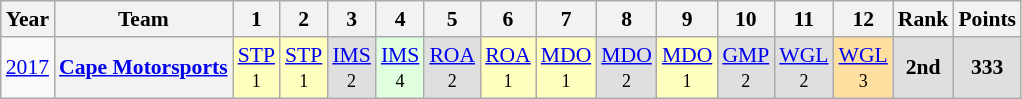<table class="wikitable" style="text-align:center; font-size:90%">
<tr>
<th>Year</th>
<th>Team</th>
<th>1</th>
<th>2</th>
<th>3</th>
<th>4</th>
<th>5</th>
<th>6</th>
<th>7</th>
<th>8</th>
<th>9</th>
<th>10</th>
<th>11</th>
<th>12</th>
<th>Rank</th>
<th>Points</th>
</tr>
<tr>
<td><a href='#'>2017</a></td>
<th><a href='#'>Cape Motorsports</a></th>
<td style="background:#FFFFBF;"><a href='#'>STP</a><br><small>1</small></td>
<td style="background:#FFFFBF;"><a href='#'>STP</a><br><small>1</small></td>
<td style="background:#DFDFDF;"><a href='#'>IMS</a><br><small>2</small></td>
<td style="background:#DFFFDF;"><a href='#'>IMS</a><br><small>4</small></td>
<td style="background:#DFDFDF;"><a href='#'>ROA</a><br><small>2</small></td>
<td style="background:#FFFFBF;"><a href='#'>ROA</a><br><small>1</small></td>
<td style="background:#FFFFBF;"><a href='#'>MDO</a><br><small>1</small></td>
<td style="background:#DFDFDF;"><a href='#'>MDO</a><br><small>2</small></td>
<td style="background:#FFFFBF;"><a href='#'>MDO</a><br><small>1</small></td>
<td style="background:#DFDFDF;"><a href='#'>GMP</a><br><small>2</small></td>
<td style="background:#DFDFDF;"><a href='#'>WGL</a><br><small>2</small></td>
<td style="background:#FFDF9F;"><a href='#'>WGL</a><br><small>3</small></td>
<th style="background:#DFDFDF;">2nd</th>
<th style="background:#DFDFDF;">333</th>
</tr>
</table>
